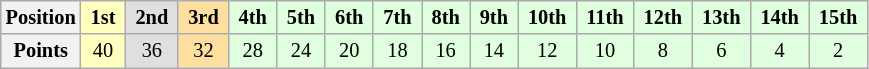<table class="wikitable" style="font-size:85%; text-align:center">
<tr>
<th>Position</th>
<td style="background:#ffffbf;"> <strong>1st</strong> </td>
<td style="background:#dfdfdf;"> <strong>2nd</strong> </td>
<td style="background:#ffdf9f;"> <strong>3rd</strong> </td>
<td style="background:#dfffdf;"> <strong>4th</strong> </td>
<td style="background:#dfffdf;"> <strong>5th</strong> </td>
<td style="background:#dfffdf;"> <strong>6th</strong> </td>
<td style="background:#dfffdf;"> <strong>7th</strong> </td>
<td style="background:#dfffdf;"> <strong>8th</strong> </td>
<td style="background:#dfffdf;"> <strong>9th</strong> </td>
<td style="background:#dfffdf;"> <strong>10th</strong> </td>
<td style="background:#dfffdf;"> <strong>11th</strong> </td>
<td style="background:#dfffdf;"> <strong>12th</strong> </td>
<td style="background:#dfffdf;"> <strong>13th</strong> </td>
<td style="background:#dfffdf;"> <strong>14th</strong> </td>
<td style="background:#dfffdf;"> <strong>15th</strong> </td>
</tr>
<tr>
<th>Points</th>
<td style="background:#ffffbf;">40</td>
<td style="background:#dfdfdf;">36</td>
<td style="background:#ffdf9f;">32</td>
<td style="background:#dfffdf;">28</td>
<td style="background:#dfffdf;">24</td>
<td style="background:#dfffdf;">20</td>
<td style="background:#dfffdf;">18</td>
<td style="background:#dfffdf;">16</td>
<td style="background:#dfffdf;">14</td>
<td style="background:#dfffdf;">12</td>
<td style="background:#dfffdf;">10</td>
<td style="background:#dfffdf;">8</td>
<td style="background:#dfffdf;">6</td>
<td style="background:#dfffdf;">4</td>
<td style="background:#dfffdf;">2</td>
</tr>
</table>
